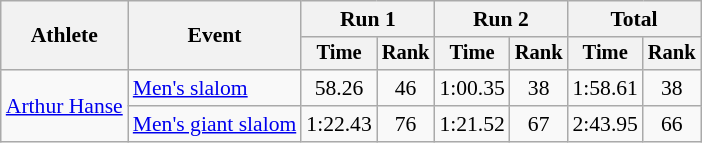<table class="wikitable" style="font-size:90%">
<tr>
<th rowspan=2>Athlete</th>
<th rowspan=2>Event</th>
<th colspan=2>Run 1</th>
<th colspan=2>Run 2</th>
<th colspan=2>Total</th>
</tr>
<tr style="font-size:95%">
<th>Time</th>
<th>Rank</th>
<th>Time</th>
<th>Rank</th>
<th>Time</th>
<th>Rank</th>
</tr>
<tr align=center>
<td align=left rowspan=2><a href='#'>Arthur Hanse</a></td>
<td align=left><a href='#'>Men's slalom</a></td>
<td>58.26</td>
<td>46</td>
<td>1:00.35</td>
<td>38</td>
<td>1:58.61</td>
<td>38</td>
</tr>
<tr align=center>
<td align=left><a href='#'>Men's giant slalom</a></td>
<td>1:22.43</td>
<td>76</td>
<td>1:21.52</td>
<td>67</td>
<td>2:43.95</td>
<td>66</td>
</tr>
</table>
